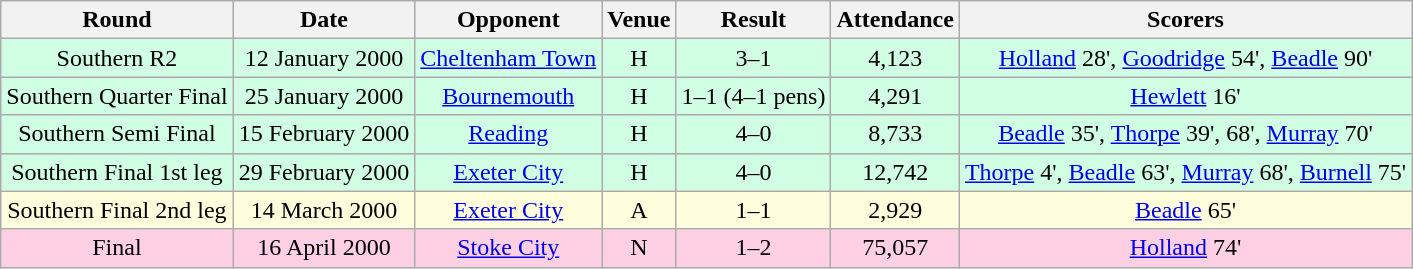<table class= "wikitable " style="font-size:100%; text-align:center">
<tr>
<th>Round</th>
<th>Date</th>
<th>Opponent</th>
<th>Venue</th>
<th>Result</th>
<th>Attendance</th>
<th>Scorers</th>
</tr>
<tr style="background: #d0ffe3;">
<td>Southern R2</td>
<td>12 January 2000</td>
<td><a href='#'>Cheltenham Town</a></td>
<td>H</td>
<td>3–1</td>
<td>4,123</td>
<td><a href='#'>Holland</a> 28', <a href='#'>Goodridge</a> 54', <a href='#'>Beadle</a> 90'</td>
</tr>
<tr style="background: #d0ffe3;">
<td>Southern Quarter Final</td>
<td>25 January 2000</td>
<td><a href='#'>Bournemouth</a></td>
<td>H</td>
<td>1–1 (4–1 pens)</td>
<td>4,291</td>
<td><a href='#'>Hewlett</a> 16'</td>
</tr>
<tr style="background: #d0ffe3;">
<td>Southern Semi Final</td>
<td>15 February 2000</td>
<td><a href='#'>Reading</a></td>
<td>H</td>
<td>4–0</td>
<td>8,733</td>
<td><a href='#'>Beadle</a> 35', <a href='#'>Thorpe</a> 39', 68', <a href='#'>Murray</a> 70'</td>
</tr>
<tr style="background: #d0ffe3;">
<td>Southern Final 1st leg</td>
<td>29 February 2000</td>
<td><a href='#'>Exeter City</a></td>
<td>H</td>
<td>4–0</td>
<td>12,742</td>
<td><a href='#'>Thorpe</a> 4', <a href='#'>Beadle</a> 63', <a href='#'>Murray</a> 68', <a href='#'>Burnell</a> 75'</td>
</tr>
<tr style="background: #ffffdd;">
<td>Southern Final 2nd leg</td>
<td>14 March 2000</td>
<td><a href='#'>Exeter City</a></td>
<td>A</td>
<td>1–1</td>
<td>2,929</td>
<td><a href='#'>Beadle</a> 65'</td>
</tr>
<tr style="background: #ffd0e3;">
<td>Final</td>
<td>16 April 2000</td>
<td><a href='#'>Stoke City</a></td>
<td>N</td>
<td>1–2</td>
<td>75,057</td>
<td><a href='#'>Holland</a> 74'</td>
</tr>
</table>
